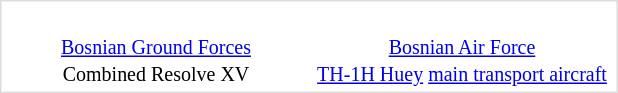<table class="toccolours" style="float:right; margin:0 0 1em 1em; border:1px #ddd solid;">
<tr style="text-align:center;">
<td style="width:200px;"><br><small><a href='#'>Bosnian Ground Forces</a><br>Combined Resolve XV</small></td>
<td style="width:200px;"><br><small><a href='#'>Bosnian Air Force</a><br><a href='#'>TH-1H Huey</a> <a href='#'>main transport aircraft</a></small></td>
</tr>
</table>
